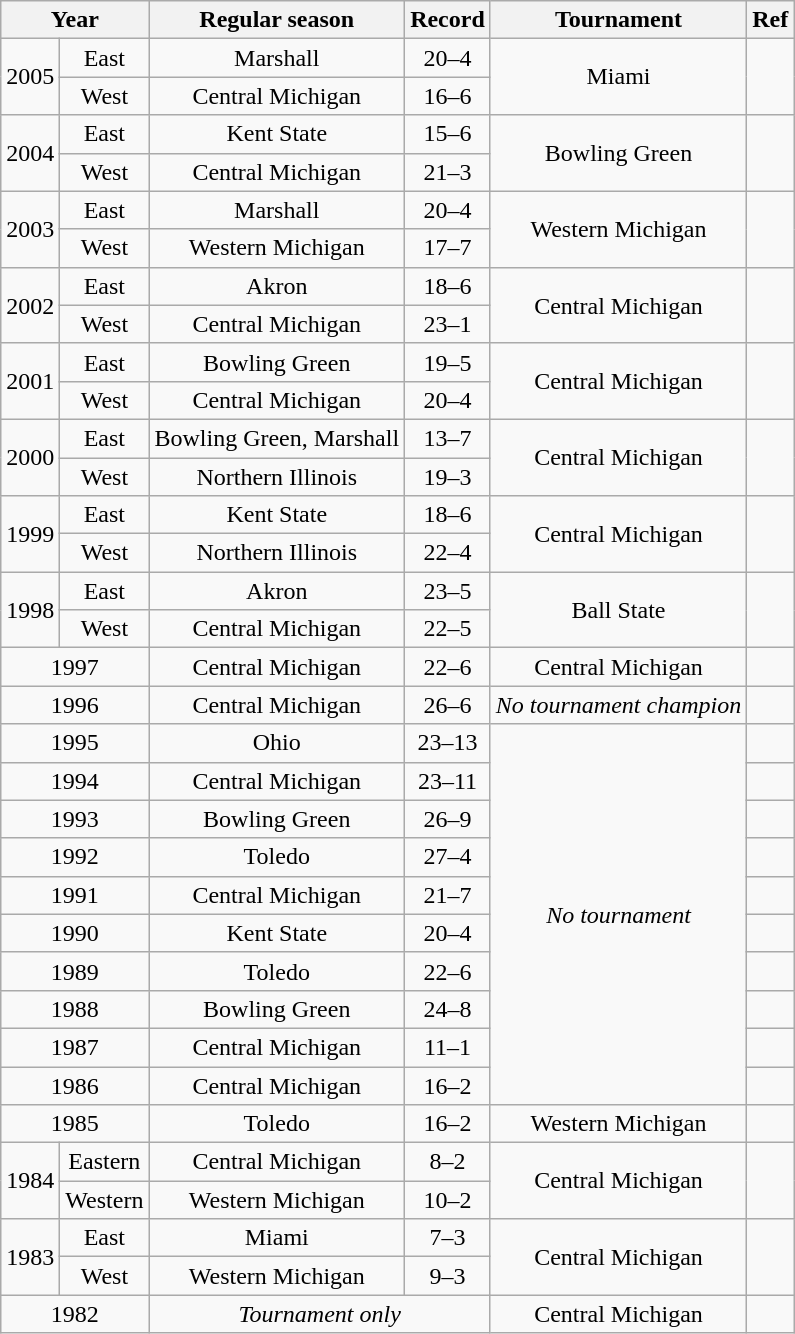<table class="wikitable" style="text-align:center" cellpadding=2 cellspacing=2>
<tr>
<th colspan=2>Year</th>
<th>Regular season</th>
<th>Record</th>
<th>Tournament</th>
<th>Ref</th>
</tr>
<tr>
<td rowspan=2>2005</td>
<td>East</td>
<td>Marshall</td>
<td>20–4</td>
<td rowspan=2>Miami</td>
<td rowspan=2></td>
</tr>
<tr>
<td>West</td>
<td>Central Michigan</td>
<td>16–6</td>
</tr>
<tr>
<td rowspan=2>2004</td>
<td>East</td>
<td>Kent State</td>
<td>15–6</td>
<td rowspan=2>Bowling Green</td>
<td rowspan=2></td>
</tr>
<tr>
<td>West</td>
<td>Central Michigan</td>
<td>21–3</td>
</tr>
<tr>
<td rowspan=2>2003</td>
<td>East</td>
<td>Marshall</td>
<td>20–4</td>
<td rowspan=2>Western Michigan</td>
<td rowspan=2></td>
</tr>
<tr>
<td>West</td>
<td>Western Michigan</td>
<td>17–7</td>
</tr>
<tr>
<td rowspan=2>2002</td>
<td>East</td>
<td>Akron</td>
<td>18–6</td>
<td rowspan=2>Central Michigan</td>
<td rowspan=2></td>
</tr>
<tr>
<td>West</td>
<td>Central Michigan</td>
<td>23–1</td>
</tr>
<tr>
<td rowspan=2>2001</td>
<td>East</td>
<td>Bowling Green</td>
<td>19–5</td>
<td rowspan=2>Central Michigan</td>
<td rowspan=2></td>
</tr>
<tr>
<td>West</td>
<td>Central Michigan</td>
<td>20–4</td>
</tr>
<tr>
<td rowspan=2>2000</td>
<td>East</td>
<td>Bowling Green, Marshall</td>
<td>13–7</td>
<td rowspan=2>Central Michigan</td>
<td rowspan=2></td>
</tr>
<tr>
<td>West</td>
<td>Northern Illinois</td>
<td>19–3</td>
</tr>
<tr>
<td rowspan=2>1999</td>
<td>East</td>
<td>Kent State</td>
<td>18–6</td>
<td rowspan=2>Central Michigan</td>
<td rowspan=2></td>
</tr>
<tr>
<td>West</td>
<td>Northern Illinois</td>
<td>22–4</td>
</tr>
<tr>
<td rowspan=2>1998</td>
<td>East</td>
<td>Akron</td>
<td>23–5</td>
<td rowspan=2>Ball State</td>
<td rowspan=2></td>
</tr>
<tr>
<td>West</td>
<td>Central Michigan</td>
<td>22–5</td>
</tr>
<tr>
<td colspan=2>1997</td>
<td>Central Michigan</td>
<td>22–6</td>
<td>Central Michigan</td>
<td></td>
</tr>
<tr>
<td colspan=2>1996</td>
<td>Central Michigan</td>
<td>26–6</td>
<td><em>No tournament champion</em></td>
<td></td>
</tr>
<tr>
<td colspan=2>1995</td>
<td>Ohio</td>
<td>23–13</td>
<td rowspan=10><em>No tournament</em></td>
<td></td>
</tr>
<tr>
<td colspan=2>1994</td>
<td>Central Michigan</td>
<td>23–11</td>
<td></td>
</tr>
<tr>
<td colspan=2>1993</td>
<td>Bowling Green</td>
<td>26–9</td>
<td></td>
</tr>
<tr>
<td colspan=2>1992</td>
<td>Toledo</td>
<td>27–4</td>
<td></td>
</tr>
<tr>
<td colspan=2>1991</td>
<td>Central Michigan</td>
<td>21–7</td>
<td></td>
</tr>
<tr>
<td colspan=2>1990</td>
<td>Kent State</td>
<td>20–4</td>
<td></td>
</tr>
<tr>
<td colspan=2>1989</td>
<td>Toledo</td>
<td>22–6</td>
<td></td>
</tr>
<tr>
<td colspan=2>1988</td>
<td>Bowling Green</td>
<td>24–8</td>
<td></td>
</tr>
<tr>
<td colspan=2>1987</td>
<td>Central Michigan</td>
<td>11–1</td>
<td></td>
</tr>
<tr>
<td colspan=2>1986</td>
<td>Central Michigan</td>
<td>16–2</td>
<td></td>
</tr>
<tr>
<td colspan=2>1985</td>
<td>Toledo</td>
<td>16–2</td>
<td>Western Michigan</td>
<td></td>
</tr>
<tr>
<td rowspan=2>1984</td>
<td>Eastern</td>
<td>Central Michigan</td>
<td>8–2</td>
<td rowspan=2>Central Michigan</td>
<td rowspan=2></td>
</tr>
<tr>
<td>Western</td>
<td>Western Michigan</td>
<td>10–2</td>
</tr>
<tr>
<td rowspan=2>1983</td>
<td>East</td>
<td>Miami</td>
<td>7–3</td>
<td rowspan=2>Central Michigan</td>
<td rowspan=2></td>
</tr>
<tr>
<td>West</td>
<td>Western Michigan</td>
<td>9–3</td>
</tr>
<tr>
<td colspan=2>1982</td>
<td colspan=2><em>Tournament only</em></td>
<td>Central Michigan</td>
<td></td>
</tr>
</table>
